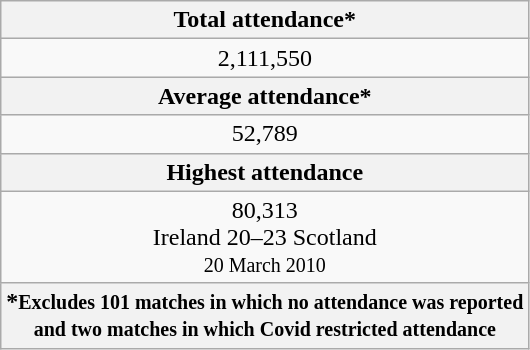<table class=wikitable>
<tr>
<th colspan=3 style="text-align:center">Total attendance*</th>
</tr>
<tr>
<td colspan=3 style="text-align:center">2,111,550</td>
</tr>
<tr>
<th colspan=3 style="text-align:center">Average attendance*</th>
</tr>
<tr>
<td colspan=3 style="text-align:center">52,789</td>
</tr>
<tr>
<th colspan=3 style="text-align:center">Highest attendance</th>
</tr>
<tr>
<td colspan=3 style="text-align:center">80,313 <br> Ireland 20–23 Scotland <br> <small>20 March 2010</small></td>
</tr>
<tr>
<th colspan=3>*<small>Excludes 101 matches in which no attendance was reported<br> and two matches in which Covid restricted attendance</small></th>
</tr>
</table>
